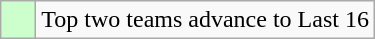<table class="wikitable">
<tr>
<td style="background: #ccffcc;">    </td>
<td>Top two teams advance to Last 16</td>
</tr>
</table>
